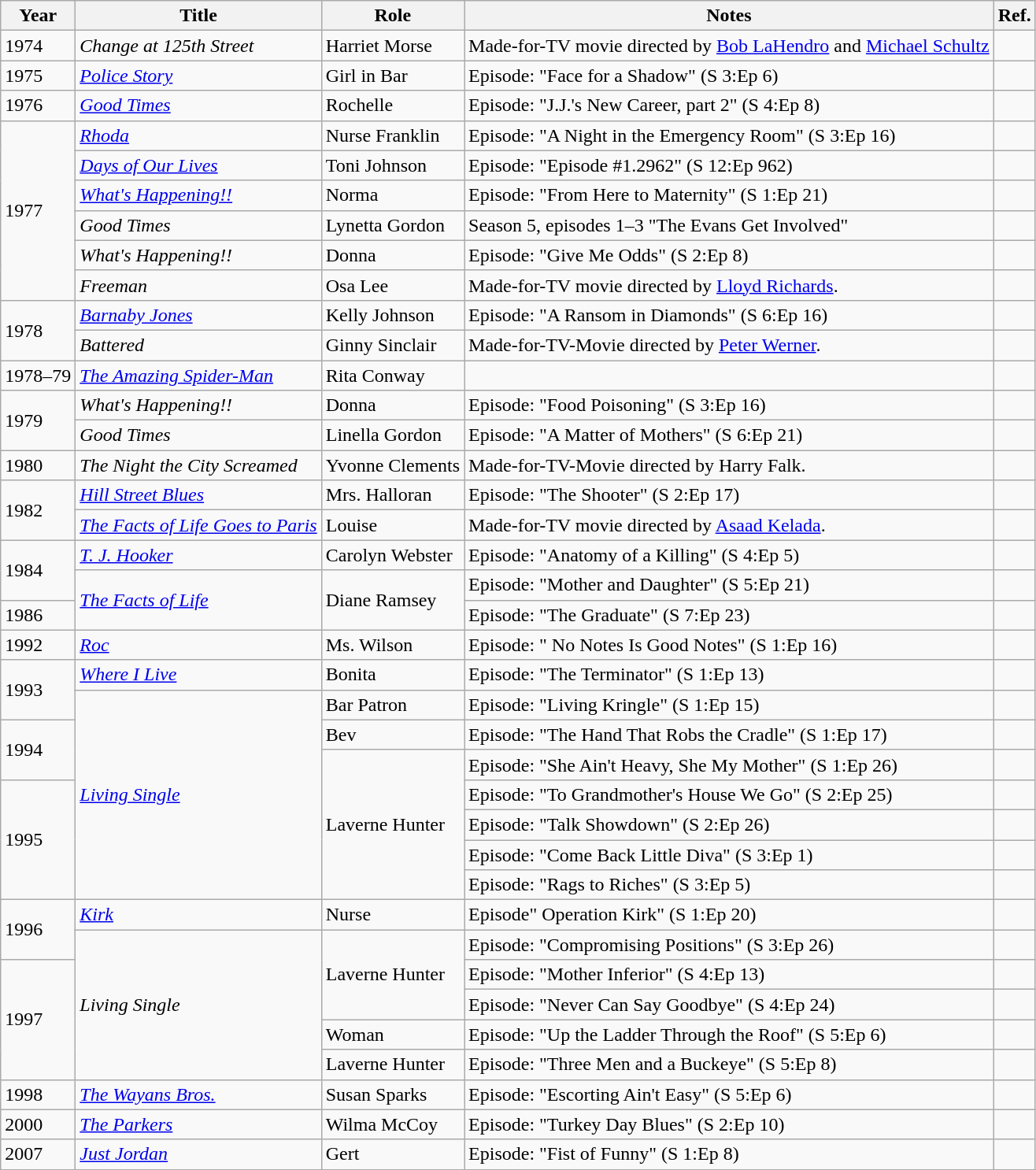<table class="wikitable sortable">
<tr>
<th>Year</th>
<th>Title</th>
<th>Role</th>
<th>Notes</th>
<th>Ref.</th>
</tr>
<tr>
<td>1974</td>
<td><em>Change at 125th Street</em></td>
<td>Harriet Morse</td>
<td>Made-for-TV movie directed by <a href='#'>Bob LaHendro</a> and <a href='#'>Michael Schultz</a></td>
<td></td>
</tr>
<tr>
<td>1975</td>
<td><em><a href='#'>Police Story</a></em></td>
<td>Girl in Bar</td>
<td>Episode: "Face for a Shadow" (S 3:Ep 6)</td>
<td></td>
</tr>
<tr>
<td>1976</td>
<td><em><a href='#'>Good Times</a></em></td>
<td>Rochelle</td>
<td>Episode: "J.J.'s New Career, part 2" (S 4:Ep 8)</td>
<td></td>
</tr>
<tr>
<td rowspan="6">1977</td>
<td><em><a href='#'>Rhoda</a></em></td>
<td>Nurse Franklin</td>
<td>Episode: "A Night in the Emergency Room" (S 3:Ep 16)</td>
<td></td>
</tr>
<tr>
<td><em><a href='#'>Days of Our Lives</a></em></td>
<td>Toni Johnson</td>
<td>Episode: "Episode #1.2962" (S 12:Ep 962)</td>
<td></td>
</tr>
<tr>
<td><em><a href='#'>What's Happening!!</a></em></td>
<td>Norma</td>
<td>Episode: "From Here to Maternity" (S 1:Ep 21)</td>
<td></td>
</tr>
<tr>
<td><em>Good Times</em></td>
<td>Lynetta Gordon</td>
<td>Season 5, episodes 1–3 "The Evans Get Involved"</td>
<td></td>
</tr>
<tr>
<td><em>What's Happening!!</em></td>
<td>Donna</td>
<td>Episode: "Give Me Odds" (S 2:Ep 8)</td>
<td></td>
</tr>
<tr>
<td><em>Freeman</em></td>
<td>Osa Lee</td>
<td>Made-for-TV movie directed by <a href='#'>Lloyd Richards</a>.</td>
<td></td>
</tr>
<tr>
<td rowspan="2">1978</td>
<td><em><a href='#'>Barnaby Jones</a></em></td>
<td>Kelly Johnson</td>
<td>Episode: "A Ransom in Diamonds" (S 6:Ep 16)</td>
<td></td>
</tr>
<tr>
<td><em>Battered</em></td>
<td>Ginny Sinclair</td>
<td>Made-for-TV-Movie directed by <a href='#'>Peter Werner</a>.</td>
<td></td>
</tr>
<tr>
<td>1978–79</td>
<td><em><a href='#'>The Amazing Spider-Man</a></em></td>
<td>Rita Conway</td>
<td></td>
<td></td>
</tr>
<tr>
<td rowspan="2">1979</td>
<td><em>What's Happening!!</em></td>
<td>Donna</td>
<td>Episode: "Food Poisoning" (S 3:Ep 16)</td>
<td></td>
</tr>
<tr>
<td><em>Good Times</em></td>
<td>Linella Gordon</td>
<td>Episode: "A Matter of Mothers" (S 6:Ep 21)</td>
<td></td>
</tr>
<tr>
<td>1980</td>
<td><em>The Night the City Screamed</em></td>
<td>Yvonne Clements</td>
<td>Made-for-TV-Movie directed by Harry Falk.</td>
<td></td>
</tr>
<tr>
<td rowspan="2">1982</td>
<td><em><a href='#'>Hill Street Blues</a></em></td>
<td>Mrs. Halloran</td>
<td>Episode: "The Shooter" (S 2:Ep 17)</td>
<td></td>
</tr>
<tr>
<td><em><a href='#'>The Facts of Life Goes to Paris</a></em></td>
<td>Louise</td>
<td>Made-for-TV movie directed by <a href='#'>Asaad Kelada</a>.</td>
<td></td>
</tr>
<tr>
<td rowspan="2">1984</td>
<td><em><a href='#'>T. J. Hooker</a></em></td>
<td>Carolyn Webster</td>
<td>Episode: "Anatomy of a Killing" (S 4:Ep 5)</td>
<td></td>
</tr>
<tr>
<td rowspan="2"><em><a href='#'>The Facts of Life</a></em></td>
<td rowspan="2">Diane Ramsey</td>
<td>Episode: "Mother and Daughter" (S 5:Ep 21)</td>
<td></td>
</tr>
<tr>
<td>1986</td>
<td>Episode: "The Graduate" (S 7:Ep 23)</td>
<td></td>
</tr>
<tr>
<td>1992</td>
<td><em><a href='#'>Roc</a></em></td>
<td>Ms. Wilson</td>
<td>Episode: " No Notes Is Good Notes" (S 1:Ep 16)</td>
<td></td>
</tr>
<tr>
<td rowspan="2">1993</td>
<td><em><a href='#'>Where I Live</a></em></td>
<td>Bonita</td>
<td>Episode: "The Terminator" (S 1:Ep 13)</td>
<td></td>
</tr>
<tr>
<td rowspan="7"><em><a href='#'>Living Single</a></em></td>
<td>Bar Patron</td>
<td>Episode: "Living Kringle" (S 1:Ep 15)</td>
<td></td>
</tr>
<tr>
<td rowspan="2">1994</td>
<td>Bev</td>
<td>Episode: "The Hand That Robs the Cradle" (S 1:Ep 17)</td>
<td></td>
</tr>
<tr>
<td rowspan="5">Laverne Hunter</td>
<td>Episode: "She Ain't Heavy, She My Mother" (S 1:Ep 26)</td>
<td></td>
</tr>
<tr>
<td rowspan="4">1995</td>
<td>Episode: "To Grandmother's House We Go" (S 2:Ep 25)</td>
<td></td>
</tr>
<tr>
<td>Episode: "Talk Showdown" (S 2:Ep 26)</td>
<td></td>
</tr>
<tr>
<td>Episode: "Come Back Little Diva" (S 3:Ep 1)</td>
<td></td>
</tr>
<tr>
<td>Episode: "Rags to Riches" (S 3:Ep 5)</td>
<td></td>
</tr>
<tr>
<td rowspan="2">1996</td>
<td><em><a href='#'>Kirk</a></em></td>
<td>Nurse</td>
<td>Episode" Operation Kirk" (S 1:Ep 20)</td>
<td></td>
</tr>
<tr>
<td rowspan="5"><em>Living Single</em></td>
<td rowspan="3">Laverne Hunter</td>
<td>Episode: "Compromising Positions"  (S 3:Ep 26)</td>
<td></td>
</tr>
<tr>
<td rowspan="4">1997</td>
<td>Episode: "Mother Inferior" (S 4:Ep 13)</td>
<td></td>
</tr>
<tr>
<td>Episode: "Never Can Say Goodbye" (S 4:Ep 24)</td>
<td></td>
</tr>
<tr>
<td>Woman</td>
<td>Episode: "Up the Ladder Through the Roof" (S 5:Ep 6)</td>
<td></td>
</tr>
<tr>
<td>Laverne Hunter</td>
<td>Episode: "Three Men and a Buckeye" (S 5:Ep 8)</td>
<td></td>
</tr>
<tr>
<td>1998</td>
<td><em><a href='#'>The Wayans Bros.</a></em></td>
<td>Susan Sparks</td>
<td>Episode: "Escorting Ain't Easy" (S 5:Ep 6)</td>
<td></td>
</tr>
<tr>
<td>2000</td>
<td><em><a href='#'>The Parkers</a></em></td>
<td>Wilma McCoy</td>
<td>Episode: "Turkey Day Blues" (S 2:Ep 10)</td>
<td></td>
</tr>
<tr>
<td>2007</td>
<td><em><a href='#'>Just Jordan</a></em></td>
<td>Gert</td>
<td>Episode: "Fist of Funny" (S 1:Ep 8)</td>
<td></td>
</tr>
<tr>
</tr>
</table>
